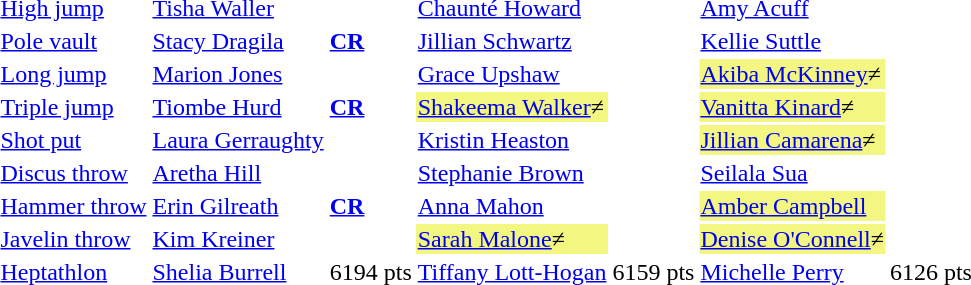<table>
<tr>
<td><a href='#'>High jump</a></td>
<td><a href='#'>Tisha Waller</a></td>
<td></td>
<td><a href='#'>Chaunté Howard</a></td>
<td></td>
<td><a href='#'>Amy Acuff</a></td>
<td></td>
</tr>
<tr>
<td><a href='#'>Pole vault</a></td>
<td><a href='#'>Stacy Dragila</a></td>
<td> <strong><a href='#'>CR</a></strong></td>
<td><a href='#'>Jillian Schwartz</a></td>
<td></td>
<td><a href='#'>Kellie Suttle</a></td>
<td></td>
</tr>
<tr>
<td><a href='#'>Long jump</a></td>
<td><a href='#'>Marion Jones</a></td>
<td></td>
<td><a href='#'>Grace Upshaw</a></td>
<td></td>
<td style="background:#f3f781;"><a href='#'>Akiba McKinney</a>≠</td>
<td></td>
</tr>
<tr>
<td><a href='#'>Triple jump</a></td>
<td><a href='#'>Tiombe Hurd</a></td>
<td> <strong><a href='#'>CR</a></strong></td>
<td style="background:#f3f781;"><a href='#'>Shakeema Walker</a>≠</td>
<td></td>
<td style="background:#f3f781;"><a href='#'>Vanitta Kinard</a>≠</td>
<td></td>
</tr>
<tr>
<td><a href='#'>Shot put</a></td>
<td><a href='#'>Laura Gerraughty</a></td>
<td></td>
<td><a href='#'>Kristin Heaston</a></td>
<td></td>
<td style="background:#f3f781;"><a href='#'>Jillian Camarena</a>≠</td>
<td></td>
</tr>
<tr>
<td><a href='#'>Discus throw</a></td>
<td><a href='#'>Aretha Hill</a></td>
<td></td>
<td><a href='#'>Stephanie Brown</a></td>
<td></td>
<td><a href='#'>Seilala Sua</a></td>
<td></td>
</tr>
<tr>
<td><a href='#'>Hammer throw</a></td>
<td><a href='#'>Erin Gilreath</a></td>
<td>  <strong><a href='#'>CR</a></strong></td>
<td><a href='#'>Anna Mahon</a></td>
<td></td>
<td style="background:#f3f781;"><a href='#'>Amber Campbell</a></td>
<td></td>
</tr>
<tr>
<td><a href='#'>Javelin throw</a></td>
<td><a href='#'>Kim Kreiner</a></td>
<td></td>
<td style="background:#f3f781;"><a href='#'>Sarah Malone</a>≠</td>
<td></td>
<td style="background:#f3f781;"><a href='#'>Denise O'Connell</a>≠</td>
<td></td>
</tr>
<tr>
<td><a href='#'>Heptathlon</a></td>
<td><a href='#'>Shelia Burrell</a></td>
<td>6194 pts</td>
<td><a href='#'>Tiffany Lott-Hogan</a></td>
<td>6159 pts</td>
<td><a href='#'>Michelle Perry</a></td>
<td>6126 pts</td>
</tr>
</table>
